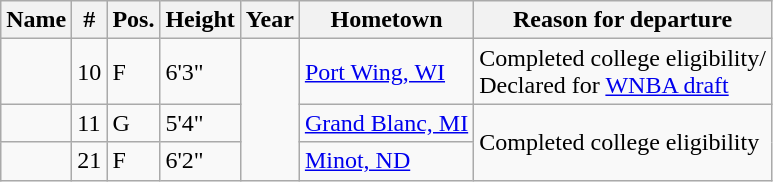<table class="wikitable sortable" border="1">
<tr>
<th>Name</th>
<th>#</th>
<th>Pos.</th>
<th>Height</th>
<th>Year</th>
<th>Hometown</th>
<th class="unsortable">Reason for departure</th>
</tr>
<tr>
<td></td>
<td>10</td>
<td>F</td>
<td>6'3"</td>
<td rowspan=3></td>
<td><a href='#'>Port Wing, WI</a></td>
<td>Completed college eligibility/<br>Declared for <a href='#'>WNBA draft</a></td>
</tr>
<tr>
<td></td>
<td>11</td>
<td>G</td>
<td>5'4"</td>
<td><a href='#'>Grand Blanc, MI</a></td>
<td rowspan=2>Completed college eligibility</td>
</tr>
<tr>
<td></td>
<td>21</td>
<td>F</td>
<td>6'2"</td>
<td><a href='#'>Minot, ND</a></td>
</tr>
</table>
